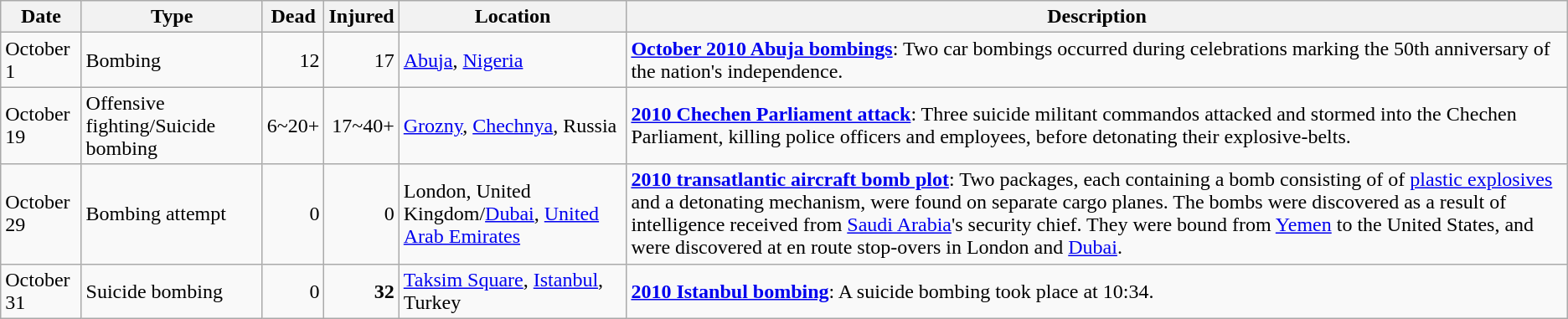<table class="wikitable sortable" id="terrorIncidents2010Oct">
<tr>
<th>Date</th>
<th>Type</th>
<th>Dead</th>
<th>Injured</th>
<th>Location</th>
<th>Description</th>
</tr>
<tr>
<td>October 1</td>
<td>Bombing</td>
<td align="right">12</td>
<td align="right">17</td>
<td><a href='#'>Abuja</a>, <a href='#'>Nigeria</a></td>
<td><strong><a href='#'>October 2010 Abuja bombings</a></strong>: Two car bombings occurred during celebrations marking the 50th anniversary of the nation's independence.</td>
</tr>
<tr>
<td>October 19</td>
<td>Offensive fighting/Suicide bombing</td>
<td align="right">6~20+</td>
<td align="right">17~40+</td>
<td><a href='#'>Grozny</a>, <a href='#'>Chechnya</a>, Russia</td>
<td><strong><a href='#'>2010 Chechen Parliament attack</a></strong>: Three suicide militant commandos attacked and stormed into the Chechen Parliament, killing police officers and employees, before detonating their explosive-belts.</td>
</tr>
<tr>
<td>October 29</td>
<td>Bombing attempt</td>
<td align="right">0</td>
<td align="right">0</td>
<td>London, United Kingdom/<a href='#'>Dubai</a>, <a href='#'>United Arab Emirates</a></td>
<td><strong><a href='#'>2010 transatlantic aircraft bomb plot</a></strong>: Two packages, each containing a bomb consisting of   of <a href='#'>plastic explosives</a> and a detonating mechanism, were found on separate cargo planes. The bombs were discovered as a result of intelligence received from <a href='#'>Saudi Arabia</a>'s security chief.  They were bound from <a href='#'>Yemen</a> to the United States, and were discovered at en route stop-overs in London and <a href='#'>Dubai</a>.</td>
</tr>
<tr>
<td>October 31</td>
<td>Suicide bombing</td>
<td align="right">0</td>
<td align="right"><strong>32</strong></td>
<td><a href='#'>Taksim Square</a>, <a href='#'>Istanbul</a>, Turkey</td>
<td><strong><a href='#'>2010 Istanbul bombing</a></strong>: A suicide bombing took place at 10:34.</td>
</tr>
</table>
